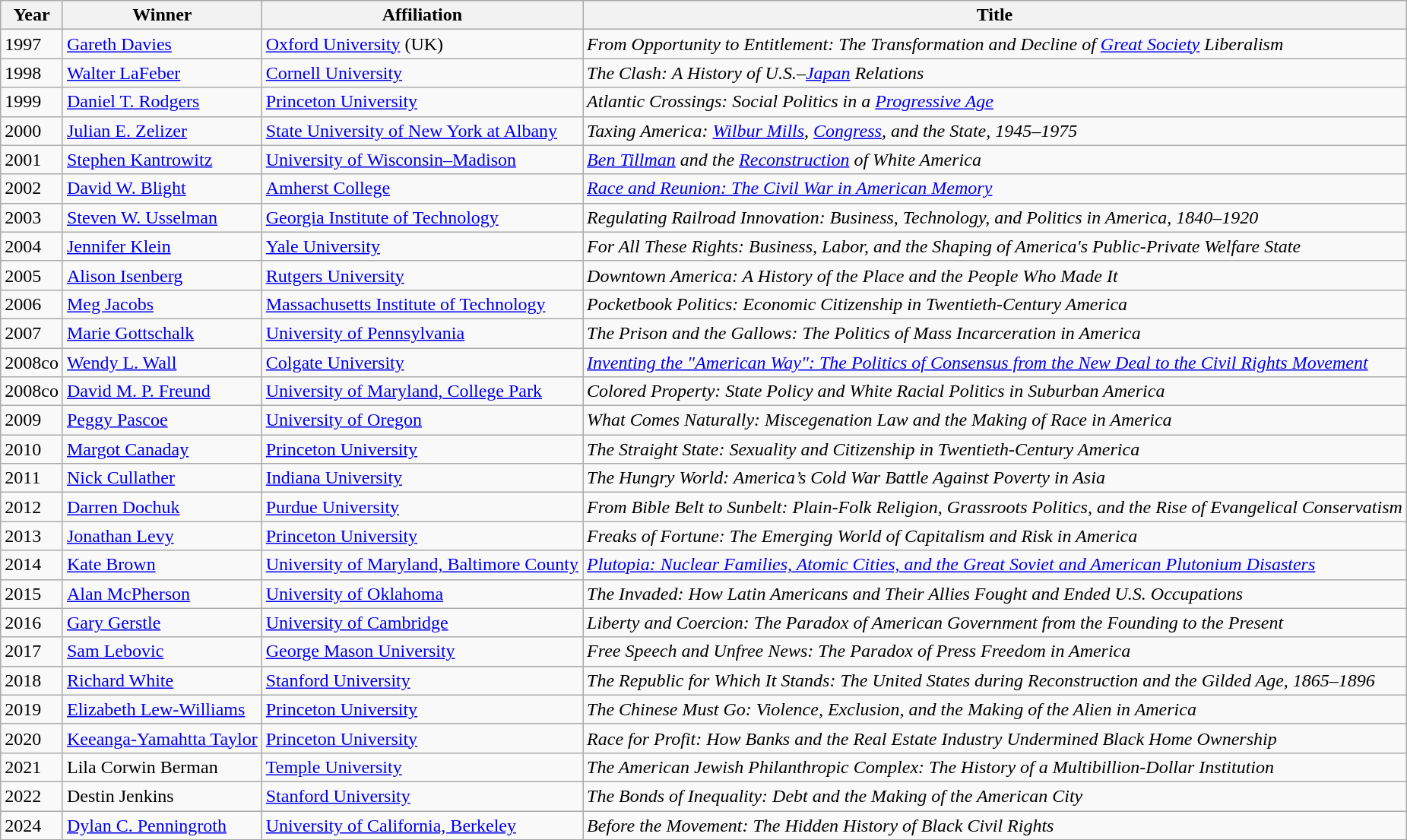<table class="wikitable">
<tr>
<th>Year</th>
<th>Winner</th>
<th>Affiliation</th>
<th>Title</th>
</tr>
<tr>
<td>1997</td>
<td><a href='#'>Gareth Davies</a></td>
<td><a href='#'>Oxford University</a> (UK)</td>
<td><em>From Opportunity to Entitlement: The Transformation and Decline of <a href='#'>Great Society</a> Liberalism</em></td>
</tr>
<tr>
<td>1998</td>
<td><a href='#'>Walter LaFeber</a></td>
<td><a href='#'>Cornell University</a></td>
<td><em>The Clash: A History of U.S.–<a href='#'>Japan</a> Relations</em></td>
</tr>
<tr>
<td>1999</td>
<td><a href='#'>Daniel T. Rodgers</a></td>
<td><a href='#'>Princeton University</a></td>
<td><em>Atlantic Crossings: Social Politics in a <a href='#'>Progressive Age</a></em></td>
</tr>
<tr>
<td>2000</td>
<td><a href='#'>Julian E. Zelizer</a></td>
<td><a href='#'>State University of New York at Albany</a></td>
<td><em>Taxing America: <a href='#'>Wilbur Mills</a>, <a href='#'>Congress</a>, and the State, 1945–1975</em></td>
</tr>
<tr>
<td>2001</td>
<td><a href='#'>Stephen Kantrowitz</a></td>
<td><a href='#'>University of Wisconsin–Madison</a></td>
<td><em><a href='#'>Ben Tillman</a> and the <a href='#'>Reconstruction</a> of White America</em></td>
</tr>
<tr>
<td>2002</td>
<td><a href='#'>David W. Blight</a></td>
<td><a href='#'>Amherst College</a></td>
<td><em><a href='#'>Race and Reunion: The Civil War in American Memory</a></em></td>
</tr>
<tr>
<td>2003</td>
<td><a href='#'>Steven W. Usselman</a></td>
<td><a href='#'>Georgia Institute of Technology</a></td>
<td><em> Regulating Railroad Innovation: Business, Technology, and Politics in America, 1840–1920</em></td>
</tr>
<tr>
<td>2004</td>
<td><a href='#'>Jennifer Klein</a></td>
<td><a href='#'>Yale University</a></td>
<td><em> For All These Rights: Business, Labor, and the Shaping of America's Public-Private Welfare State</em></td>
</tr>
<tr>
<td>2005</td>
<td><a href='#'>Alison Isenberg</a></td>
<td><a href='#'>Rutgers University</a></td>
<td><em>Downtown America: A History of the Place and the People Who Made It</em></td>
</tr>
<tr>
<td>2006</td>
<td><a href='#'>Meg Jacobs</a></td>
<td><a href='#'>Massachusetts Institute of Technology</a></td>
<td><em> Pocketbook Politics: Economic Citizenship in Twentieth-Century America</em></td>
</tr>
<tr>
<td>2007</td>
<td><a href='#'>Marie Gottschalk</a></td>
<td><a href='#'>University of Pennsylvania</a></td>
<td><em> The Prison and the Gallows: The Politics of Mass Incarceration in America</em></td>
</tr>
<tr>
<td>2008co</td>
<td><a href='#'>Wendy L. Wall</a></td>
<td><a href='#'>Colgate University</a></td>
<td><em> <a href='#'>Inventing the "American Way": The Politics of Consensus from the New Deal to the Civil Rights Movement</a> </em></td>
</tr>
<tr>
<td>2008co</td>
<td><a href='#'>David M. P. Freund</a></td>
<td><a href='#'>University of Maryland, College Park</a></td>
<td><em> Colored Property: State Policy and White Racial Politics in Suburban America</em></td>
</tr>
<tr>
<td>2009</td>
<td><a href='#'>Peggy Pascoe</a></td>
<td><a href='#'>University of Oregon</a></td>
<td><em> What Comes Naturally: Miscegenation Law and the Making of Race in America</em></td>
</tr>
<tr>
<td>2010</td>
<td><a href='#'>Margot Canaday</a></td>
<td><a href='#'>Princeton University</a></td>
<td><em> The Straight State: Sexuality and Citizenship in Twentieth-Century America</em></td>
</tr>
<tr>
<td>2011</td>
<td><a href='#'>Nick Cullather</a></td>
<td><a href='#'>Indiana University</a></td>
<td><em> The Hungry World: America’s Cold War Battle Against Poverty in Asia</em></td>
</tr>
<tr>
<td>2012</td>
<td><a href='#'>Darren Dochuk</a></td>
<td><a href='#'>Purdue University</a></td>
<td><em> From Bible Belt to Sunbelt: Plain-Folk Religion, Grassroots Politics, and the Rise of Evangelical Conservatism</em></td>
</tr>
<tr>
<td>2013</td>
<td><a href='#'>Jonathan Levy</a></td>
<td><a href='#'>Princeton University</a></td>
<td><em>Freaks of Fortune: The Emerging World of Capitalism and Risk in America</em></td>
</tr>
<tr>
<td>2014</td>
<td><a href='#'>Kate Brown</a></td>
<td><a href='#'>University of Maryland, Baltimore County</a></td>
<td><em><a href='#'>Plutopia: Nuclear Families, Atomic Cities, and the Great Soviet and American Plutonium Disasters</a></em></td>
</tr>
<tr>
<td>2015</td>
<td><a href='#'>Alan McPherson</a></td>
<td><a href='#'>University of Oklahoma</a></td>
<td><em>The Invaded: How Latin Americans and Their Allies Fought and Ended U.S. Occupations</em></td>
</tr>
<tr>
<td>2016</td>
<td><a href='#'>Gary Gerstle</a></td>
<td><a href='#'>University of Cambridge</a></td>
<td><em>Liberty and Coercion: The Paradox of American Government from the Founding to the Present</em></td>
</tr>
<tr>
<td>2017</td>
<td><a href='#'>Sam Lebovic</a></td>
<td><a href='#'>George Mason University</a></td>
<td><em>Free Speech and Unfree News: The Paradox of Press Freedom in America</em></td>
</tr>
<tr>
<td>2018</td>
<td><a href='#'>Richard White</a></td>
<td><a href='#'>Stanford University</a></td>
<td><em>The Republic for Which It Stands: The United States during Reconstruction and the Gilded Age, 1865–1896</em></td>
</tr>
<tr>
<td>2019</td>
<td><a href='#'>Elizabeth Lew-Williams</a></td>
<td><a href='#'>Princeton University</a></td>
<td><em>The Chinese Must Go: Violence, Exclusion, and the Making of the Alien in America</em></td>
</tr>
<tr>
<td>2020</td>
<td><a href='#'>Keeanga-Yamahtta Taylor</a></td>
<td><a href='#'>Princeton University</a></td>
<td><em>Race for Profit: How Banks and the Real Estate Industry Undermined Black Home Ownership</em></td>
</tr>
<tr>
<td>2021</td>
<td>Lila Corwin Berman</td>
<td><a href='#'>Temple University</a></td>
<td><em>The American Jewish Philanthropic Complex: The History of a Multibillion-Dollar Institution</em></td>
</tr>
<tr>
<td>2022</td>
<td>Destin Jenkins</td>
<td><a href='#'>Stanford University</a></td>
<td><em>The Bonds of Inequality: Debt and the Making of the American City</em></td>
</tr>
<tr>
<td>2024</td>
<td><a href='#'>Dylan C. Penningroth</a></td>
<td><a href='#'>University of California, Berkeley</a></td>
<td><em>Before the Movement: The Hidden History of Black Civil Rights</em></td>
</tr>
</table>
